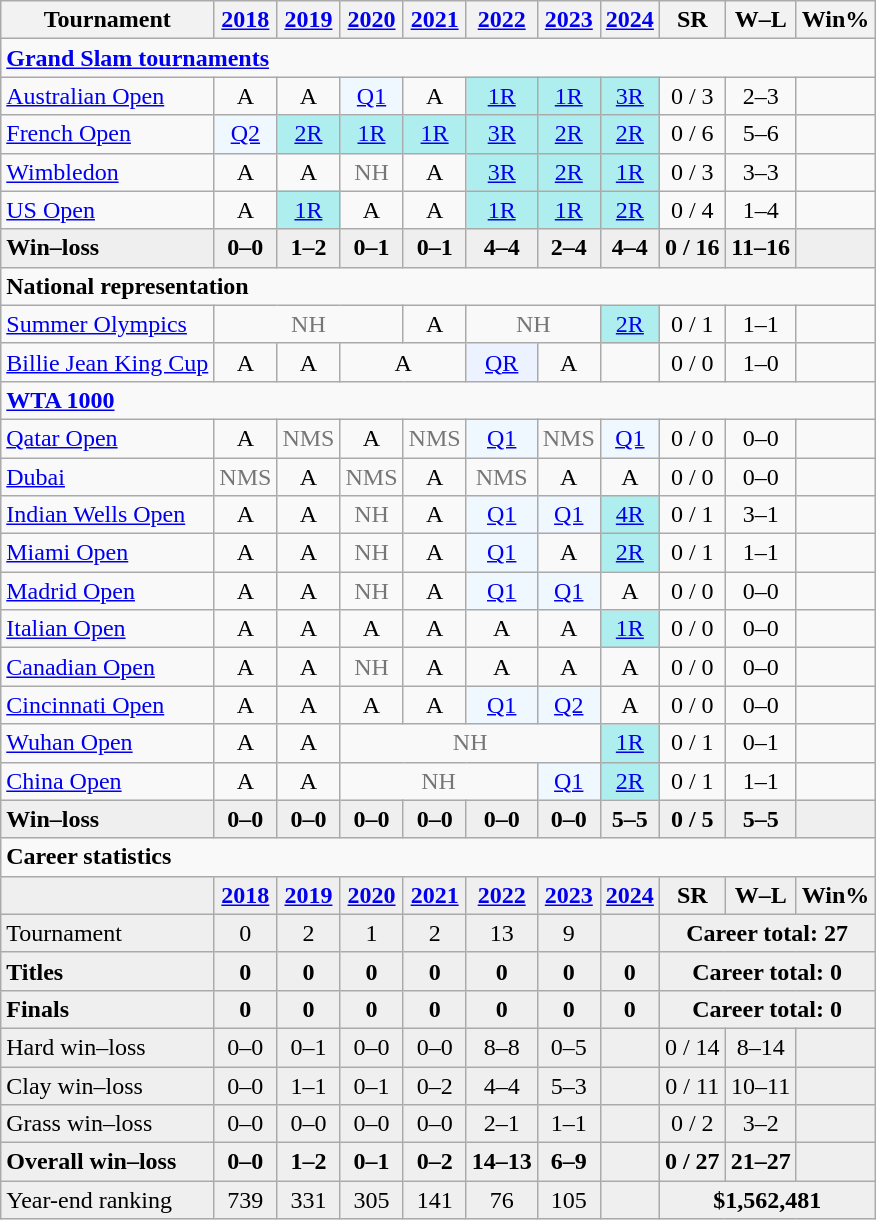<table class=wikitable style=text-align:center>
<tr>
<th>Tournament</th>
<th><a href='#'>2018</a></th>
<th><a href='#'>2019</a></th>
<th><a href='#'>2020</a></th>
<th><a href='#'>2021</a></th>
<th><a href='#'>2022</a></th>
<th><a href='#'>2023</a></th>
<th><a href='#'>2024</a></th>
<th>SR</th>
<th>W–L</th>
<th>Win%</th>
</tr>
<tr>
<td colspan="11" style="text-align:left"><strong><a href='#'>Grand Slam tournaments</a></strong></td>
</tr>
<tr>
<td style=text-align:left><a href='#'>Australian Open</a></td>
<td>A</td>
<td>A</td>
<td style=background:#f0f8ff><a href='#'>Q1</a></td>
<td>A</td>
<td style=background:#afeeee><a href='#'>1R</a></td>
<td style=background:#afeeee><a href='#'>1R</a></td>
<td style=background:#afeeee><a href='#'>3R</a></td>
<td>0 / 3</td>
<td>2–3</td>
<td></td>
</tr>
<tr>
<td style=text-align:left><a href='#'>French Open</a></td>
<td style=background:#f0f8ff><a href='#'>Q2</a></td>
<td style=background:#afeeee><a href='#'>2R</a></td>
<td style=background:#afeeee><a href='#'>1R</a></td>
<td style=background:#afeeee><a href='#'>1R</a></td>
<td style=background:#afeeee><a href='#'>3R</a></td>
<td style=background:#afeeee><a href='#'>2R</a></td>
<td style=background:#afeeee><a href='#'>2R</a></td>
<td>0 / 6</td>
<td>5–6</td>
<td></td>
</tr>
<tr>
<td style=text-align:left><a href='#'>Wimbledon</a></td>
<td>A</td>
<td>A</td>
<td style=color:#767676>NH</td>
<td>A</td>
<td style=background:#afeeee><a href='#'>3R</a></td>
<td style=background:#afeeee><a href='#'>2R</a></td>
<td style=background:#afeeee><a href='#'>1R</a></td>
<td>0 / 3</td>
<td>3–3</td>
<td></td>
</tr>
<tr>
<td style=text-align:left><a href='#'>US Open</a></td>
<td>A</td>
<td style=background:#afeeee><a href='#'>1R</a></td>
<td>A</td>
<td>A</td>
<td style=background:#afeeee><a href='#'>1R</a></td>
<td style=background:#afeeee><a href='#'>1R</a></td>
<td style=background:#afeeee><a href='#'>2R</a></td>
<td>0 / 4</td>
<td>1–4</td>
<td></td>
</tr>
<tr style=font-weight:bold;background:#efefef>
<td style=text-align:left>Win–loss</td>
<td>0–0</td>
<td>1–2</td>
<td>0–1</td>
<td>0–1</td>
<td>4–4</td>
<td>2–4</td>
<td>4–4</td>
<td>0 / 16</td>
<td>11–16</td>
<td></td>
</tr>
<tr>
<td colspan="11" style="text-align:left"><strong>National representation</strong></td>
</tr>
<tr>
<td style=text-align:left><a href='#'>Summer Olympics</a></td>
<td style=color:#767676 colspan=3>NH</td>
<td>A</td>
<td colspan="2" style="color:#767676">NH</td>
<td style=background:#afeeee><a href='#'>2R</a></td>
<td>0 / 1</td>
<td>1–1</td>
<td></td>
</tr>
<tr>
<td style=text-align:left><a href='#'>Billie Jean King Cup</a></td>
<td>A</td>
<td>A</td>
<td colspan=2>A</td>
<td style=background:#ecf2ff><a href='#'>QR</a></td>
<td>A</td>
<td></td>
<td>0 / 0</td>
<td>1–0</td>
<td></td>
</tr>
<tr>
<td colspan="11" style="text-align:left"><strong><a href='#'>WTA 1000</a></strong></td>
</tr>
<tr>
<td style=text-align:left><a href='#'>Qatar Open</a></td>
<td>A</td>
<td style=color:#767676>NMS</td>
<td>A</td>
<td style=color:#767676>NMS</td>
<td style=background:#f0f8ff><a href='#'>Q1</a></td>
<td style=color:#767676>NMS</td>
<td style=background:#f0f8ff><a href='#'>Q1</a></td>
<td>0 / 0</td>
<td>0–0</td>
<td></td>
</tr>
<tr>
<td style=text-align:left><a href='#'>Dubai</a></td>
<td style=color:#767676>NMS</td>
<td>A</td>
<td style=color:#767676>NMS</td>
<td>A</td>
<td style=color:#767676>NMS</td>
<td>A</td>
<td>A</td>
<td>0 / 0</td>
<td>0–0</td>
<td></td>
</tr>
<tr>
<td style=text-align:left><a href='#'>Indian Wells Open</a></td>
<td>A</td>
<td>A</td>
<td style=color:#767676>NH</td>
<td>A</td>
<td style=background:#f0f8ff><a href='#'>Q1</a></td>
<td style=background:#f0f8ff><a href='#'>Q1</a></td>
<td style=background:#afeeee><a href='#'>4R</a></td>
<td>0 / 1</td>
<td>3–1</td>
<td></td>
</tr>
<tr>
<td style=text-align:left><a href='#'>Miami Open</a></td>
<td>A</td>
<td>A</td>
<td style=color:#767676>NH</td>
<td>A</td>
<td style=background:#f0f8ff><a href='#'>Q1</a></td>
<td>A</td>
<td style=background:#afeeee><a href='#'>2R</a></td>
<td>0 / 1</td>
<td>1–1</td>
<td></td>
</tr>
<tr>
<td style=text-align:left><a href='#'>Madrid Open</a></td>
<td>A</td>
<td>A</td>
<td style=color:#767676>NH</td>
<td>A</td>
<td style=background:#f0f8ff><a href='#'>Q1</a></td>
<td style=background:#f0f8ff><a href='#'>Q1</a></td>
<td>A</td>
<td>0 / 0</td>
<td>0–0</td>
<td></td>
</tr>
<tr>
<td style=text-align:left><a href='#'>Italian Open</a></td>
<td>A</td>
<td>A</td>
<td>A</td>
<td>A</td>
<td>A</td>
<td>A</td>
<td style=background:#afeeee><a href='#'>1R</a></td>
<td>0 / 0</td>
<td>0–0</td>
<td></td>
</tr>
<tr>
<td style=text-align:left><a href='#'>Canadian Open</a></td>
<td>A</td>
<td>A</td>
<td style=color:#767676>NH</td>
<td>A</td>
<td>A</td>
<td>A</td>
<td>A</td>
<td>0 / 0</td>
<td>0–0</td>
<td></td>
</tr>
<tr>
<td style=text-align:left><a href='#'>Cincinnati Open</a></td>
<td>A</td>
<td>A</td>
<td>A</td>
<td>A</td>
<td style=background:#f0f8ff><a href='#'>Q1</a></td>
<td style=background:#f0f8ff><a href='#'>Q2</a></td>
<td>A</td>
<td>0 / 0</td>
<td>0–0</td>
<td></td>
</tr>
<tr>
<td style=text-align:left><a href='#'>Wuhan Open</a></td>
<td>A</td>
<td>A</td>
<td colspan=4 style=color:#767676>NH</td>
<td style=background:#afeeee><a href='#'>1R</a></td>
<td>0 / 1</td>
<td>0–1</td>
<td></td>
</tr>
<tr>
<td style=text-align:left><a href='#'>China Open</a></td>
<td>A</td>
<td>A</td>
<td colspan=3 style=color:#767676>NH</td>
<td style=background:#f0f8ff><a href='#'>Q1</a></td>
<td style=background:#afeeee><a href='#'>2R</a></td>
<td>0 / 1</td>
<td>1–1</td>
<td></td>
</tr>
<tr style=font-weight:bold;background:#efefef>
<td style=text-align:left>Win–loss</td>
<td>0–0</td>
<td>0–0</td>
<td>0–0</td>
<td>0–0</td>
<td>0–0</td>
<td>0–0</td>
<td>5–5</td>
<td>0 / 5</td>
<td>5–5</td>
<td></td>
</tr>
<tr>
<td colspan="11" style="text-align:left"><strong>Career statistics</strong></td>
</tr>
<tr style=font-weight:bold;background:#efefef>
<td></td>
<td><a href='#'>2018</a></td>
<td><a href='#'>2019</a></td>
<td><a href='#'>2020</a></td>
<td><a href='#'>2021</a></td>
<td><a href='#'>2022</a></td>
<td><a href='#'>2023</a></td>
<td><a href='#'>2024</a></td>
<td>SR</td>
<td>W–L</td>
<td>Win%</td>
</tr>
<tr style=background:#efefef>
<td style=text-align:left>Tournament</td>
<td>0</td>
<td>2</td>
<td>1</td>
<td>2</td>
<td>13</td>
<td>9</td>
<td></td>
<td colspan="3"><strong>Career total: 27</strong></td>
</tr>
<tr style=font-weight:bold;background:#efefef>
<td style=text-align:left>Titles</td>
<td>0</td>
<td>0</td>
<td>0</td>
<td>0</td>
<td>0</td>
<td>0</td>
<td>0</td>
<td colspan="3">Career total: 0</td>
</tr>
<tr style=font-weight:bold;background:#efefef>
<td style=text-align:left>Finals</td>
<td>0</td>
<td>0</td>
<td>0</td>
<td>0</td>
<td>0</td>
<td>0</td>
<td>0</td>
<td colspan="3">Career total: 0</td>
</tr>
<tr style=background:#efefef>
<td style=text-align:left>Hard win–loss</td>
<td>0–0</td>
<td>0–1</td>
<td>0–0</td>
<td>0–0</td>
<td>8–8</td>
<td>0–5</td>
<td></td>
<td>0 / 14</td>
<td>8–14</td>
<td></td>
</tr>
<tr style=background:#efefef>
<td style=text-align:left>Clay win–loss</td>
<td>0–0</td>
<td>1–1</td>
<td>0–1</td>
<td>0–2</td>
<td>4–4</td>
<td>5–3</td>
<td></td>
<td>0 / 11</td>
<td>10–11</td>
<td></td>
</tr>
<tr style=background:#efefef>
<td style=text-align:left>Grass win–loss</td>
<td>0–0</td>
<td>0–0</td>
<td>0–0</td>
<td>0–0</td>
<td>2–1</td>
<td>1–1</td>
<td></td>
<td>0 / 2</td>
<td>3–2</td>
<td></td>
</tr>
<tr style=font-weight:bold;background:#efefef>
<td style=text-align:left>Overall win–loss</td>
<td>0–0</td>
<td>1–2</td>
<td>0–1</td>
<td>0–2</td>
<td>14–13</td>
<td>6–9</td>
<td></td>
<td>0 / 27</td>
<td>21–27</td>
<td></td>
</tr>
<tr style=background:#efefef>
<td style=text-align:left>Year-end ranking</td>
<td>739</td>
<td>331</td>
<td>305</td>
<td>141</td>
<td>76</td>
<td>105</td>
<td></td>
<td colspan="3"><strong>$1,562,481</strong></td>
</tr>
</table>
